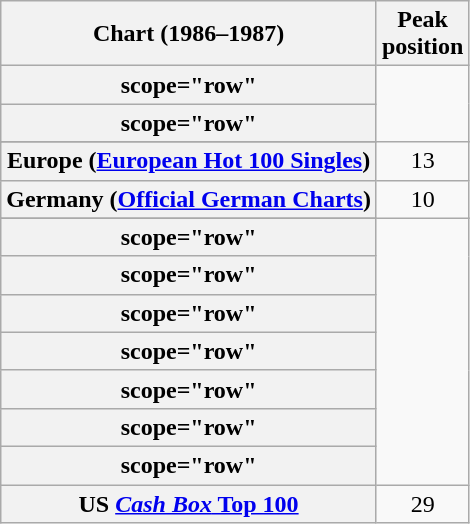<table class="wikitable plainrowheaders sortable" style="text-align:center;">
<tr>
<th scope="col">Chart (1986–1987)</th>
<th scope="col">Peak<br>position</th>
</tr>
<tr>
<th>scope="row" </th>
</tr>
<tr>
<th>scope="row" </th>
</tr>
<tr>
</tr>
<tr>
</tr>
<tr>
<th scope="row">Europe (<a href='#'>European Hot 100 Singles</a>)</th>
<td>13</td>
</tr>
<tr>
<th scope="row">Germany (<a href='#'>Official German Charts</a>)</th>
<td>10</td>
</tr>
<tr>
</tr>
<tr>
</tr>
<tr>
<th>scope="row" </th>
</tr>
<tr>
<th>scope="row" </th>
</tr>
<tr>
<th>scope="row" </th>
</tr>
<tr>
<th>scope="row" </th>
</tr>
<tr>
<th>scope="row" </th>
</tr>
<tr>
<th>scope="row" </th>
</tr>
<tr>
<th>scope="row" </th>
</tr>
<tr>
<th scope="row">US <a href='#'><em>Cash Box</em> Top 100</a></th>
<td>29</td>
</tr>
</table>
